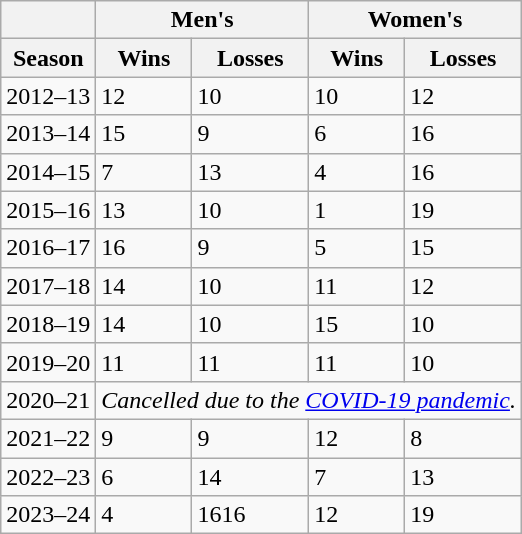<table class="wikitable">
<tr>
<th></th>
<th colspan="2">Men's</th>
<th colspan="2">Women's</th>
</tr>
<tr>
<th>Season</th>
<th>Wins</th>
<th>Losses</th>
<th>Wins</th>
<th>Losses</th>
</tr>
<tr>
<td>2012–13</td>
<td>12</td>
<td>10</td>
<td>10</td>
<td>12</td>
</tr>
<tr>
<td>2013–14</td>
<td>15</td>
<td>9</td>
<td>6</td>
<td>16</td>
</tr>
<tr>
<td>2014–15</td>
<td>7</td>
<td>13</td>
<td>4</td>
<td>16</td>
</tr>
<tr>
<td>2015–16</td>
<td>13</td>
<td>10</td>
<td>1</td>
<td>19</td>
</tr>
<tr>
<td>2016–17</td>
<td>16</td>
<td>9</td>
<td>5</td>
<td>15</td>
</tr>
<tr>
<td>2017–18</td>
<td>14</td>
<td>10</td>
<td>11</td>
<td>12</td>
</tr>
<tr>
<td>2018–19</td>
<td>14</td>
<td>10</td>
<td>15</td>
<td>10</td>
</tr>
<tr>
<td>2019–20</td>
<td>11</td>
<td>11</td>
<td>11</td>
<td>10</td>
</tr>
<tr>
<td>2020–21</td>
<td colspan="4"><em>Cancelled due to the <a href='#'>COVID-19 pandemic</a>.</em></td>
</tr>
<tr>
<td>2021–22</td>
<td>9</td>
<td>9</td>
<td>12</td>
<td>8</td>
</tr>
<tr>
<td>2022–23</td>
<td>6</td>
<td>14</td>
<td>7</td>
<td>13</td>
</tr>
<tr>
<td>2023–24</td>
<td>4</td>
<td>1616</td>
<td>12</td>
<td>19</td>
</tr>
</table>
